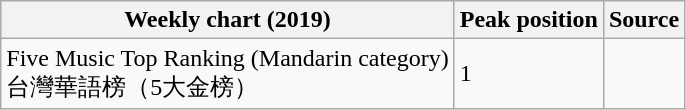<table class="wikitable sortable plainrowheaders">
<tr>
<th scope="col">Weekly chart (2019)</th>
<th scope="col">Peak position</th>
<th class="unsortable">Source</th>
</tr>
<tr>
<td>Five Music Top Ranking (Mandarin category)<br>台灣華語榜（5大金榜）</td>
<td>1</td>
<td></td>
</tr>
</table>
